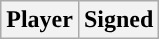<table class="wikitable sortable sortable" style="text-align: center">
<tr>
<th>Player</th>
<th>Signed</th>
</tr>
</table>
